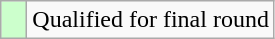<table class="wikitable">
<tr>
<td style="width:10px; background:#cfc"></td>
<td>Qualified for final round</td>
</tr>
</table>
